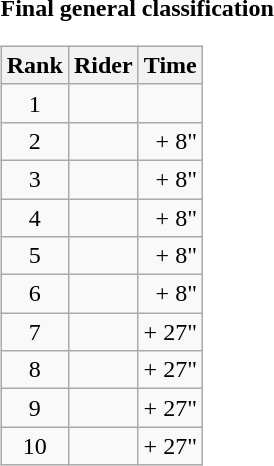<table>
<tr>
<td><strong>Final general classification</strong><br><table class="wikitable">
<tr>
<th scope="col">Rank</th>
<th scope="col">Rider</th>
<th scope="col">Time</th>
</tr>
<tr>
<td style="text-align:center;">1</td>
<td></td>
<td style="text-align:right;"></td>
</tr>
<tr>
<td style="text-align:center;">2</td>
<td></td>
<td style="text-align:right;">+ 8"</td>
</tr>
<tr>
<td style="text-align:center;">3</td>
<td></td>
<td style="text-align:right;">+ 8"</td>
</tr>
<tr>
<td style="text-align:center;">4</td>
<td></td>
<td style="text-align:right;">+ 8"</td>
</tr>
<tr>
<td style="text-align:center;">5</td>
<td></td>
<td style="text-align:right;">+ 8"</td>
</tr>
<tr>
<td style="text-align:center;">6</td>
<td></td>
<td style="text-align:right;">+ 8"</td>
</tr>
<tr>
<td style="text-align:center;">7</td>
<td></td>
<td style="text-align:right;">+ 27"</td>
</tr>
<tr>
<td style="text-align:center;">8</td>
<td></td>
<td style="text-align:right;">+ 27"</td>
</tr>
<tr>
<td style="text-align:center;">9</td>
<td></td>
<td style="text-align:right;">+ 27"</td>
</tr>
<tr>
<td style="text-align:center;">10</td>
<td></td>
<td style="text-align:right;">+ 27"</td>
</tr>
</table>
</td>
</tr>
</table>
